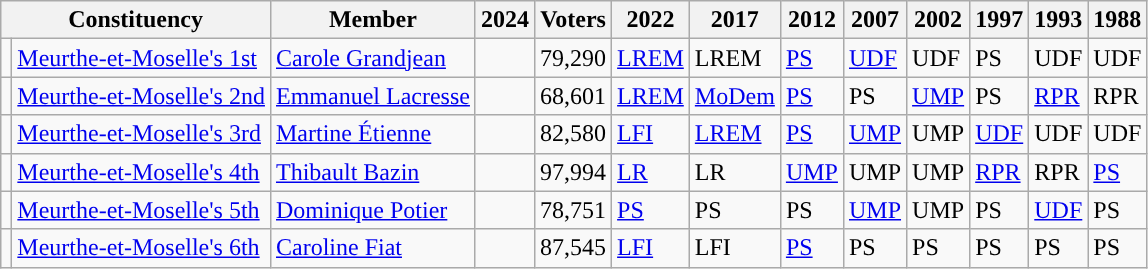<table class="wikitable sortable">
<tr>
<th colspan="2">Constituency</th>
<th>Member</th>
<th>2024</th>
<th>Voters</th>
<th>2022</th>
<th>2017</th>
<th>2012</th>
<th>2007</th>
<th>2002</th>
<th>1997</th>
<th>1993</th>
<th>1988</th>
</tr>
<tr>
<td style="background-color: "></td>
<td><a href='#'>Meurthe-et-Moselle's 1st</a></td>
<td><a href='#'>Carole Grandjean</a></td>
<td></td>
<td>79,290</td>
<td><a href='#'>LREM</a></td>
<td>LREM</td>
<td><a href='#'>PS</a></td>
<td><a href='#'>UDF</a></td>
<td>UDF</td>
<td>PS</td>
<td>UDF</td>
<td>UDF</td>
</tr>
<tr>
<td style="background-color: "></td>
<td><a href='#'>Meurthe-et-Moselle's 2nd</a></td>
<td><a href='#'>Emmanuel Lacresse</a></td>
<td></td>
<td>68,601</td>
<td><a href='#'>LREM</a></td>
<td><a href='#'>MoDem</a></td>
<td><a href='#'>PS</a></td>
<td>PS</td>
<td><a href='#'>UMP</a></td>
<td>PS</td>
<td><a href='#'>RPR</a></td>
<td>RPR</td>
</tr>
<tr>
<td style="background-color: "></td>
<td><a href='#'>Meurthe-et-Moselle's 3rd</a></td>
<td><a href='#'>Martine Étienne</a></td>
<td></td>
<td>82,580</td>
<td><a href='#'>LFI</a></td>
<td><a href='#'>LREM</a></td>
<td><a href='#'>PS</a></td>
<td><a href='#'>UMP</a></td>
<td>UMP</td>
<td><a href='#'>UDF</a></td>
<td>UDF</td>
<td>UDF</td>
</tr>
<tr>
<td style="background-color: "></td>
<td><a href='#'>Meurthe-et-Moselle's 4th</a></td>
<td><a href='#'>Thibault Bazin</a></td>
<td></td>
<td>97,994</td>
<td><a href='#'>LR</a></td>
<td>LR</td>
<td><a href='#'>UMP</a></td>
<td>UMP</td>
<td>UMP</td>
<td><a href='#'>RPR</a></td>
<td>RPR</td>
<td><a href='#'>PS</a></td>
</tr>
<tr>
<td style="background-color: "></td>
<td><a href='#'>Meurthe-et-Moselle's 5th</a></td>
<td><a href='#'>Dominique Potier</a></td>
<td></td>
<td>78,751</td>
<td><a href='#'>PS</a></td>
<td>PS</td>
<td>PS</td>
<td><a href='#'>UMP</a></td>
<td>UMP</td>
<td>PS</td>
<td><a href='#'>UDF</a></td>
<td>PS</td>
</tr>
<tr>
<td style="background-color: "></td>
<td><a href='#'>Meurthe-et-Moselle's 6th</a></td>
<td><a href='#'>Caroline Fiat</a></td>
<td></td>
<td>87,545</td>
<td><a href='#'>LFI</a></td>
<td>LFI</td>
<td><a href='#'>PS</a></td>
<td>PS</td>
<td>PS</td>
<td>PS</td>
<td>PS</td>
<td>PS</td>
</tr>
</table>
